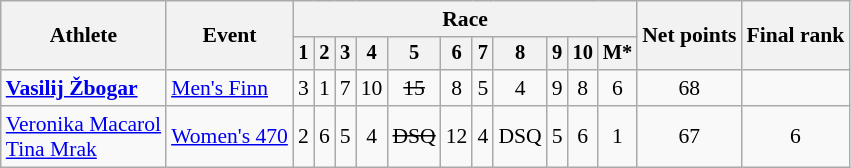<table class="wikitable" style="font-size:90%">
<tr>
<th rowspan="2">Athlete</th>
<th rowspan="2">Event</th>
<th colspan=11>Race</th>
<th rowspan=2>Net points</th>
<th rowspan=2>Final rank</th>
</tr>
<tr style="font-size:95%">
<th>1</th>
<th>2</th>
<th>3</th>
<th>4</th>
<th>5</th>
<th>6</th>
<th>7</th>
<th>8</th>
<th>9</th>
<th>10</th>
<th>M*</th>
</tr>
<tr align=center>
<td align=left><strong><a href='#'>Vasilij Žbogar</a></strong></td>
<td align=left><a href='#'>Men's Finn</a></td>
<td>3</td>
<td>1</td>
<td>7</td>
<td>10</td>
<td><s>15</s></td>
<td>8</td>
<td>5</td>
<td>4</td>
<td>9</td>
<td>8</td>
<td>6</td>
<td>68</td>
<td></td>
</tr>
<tr align=center>
<td align=left><a href='#'>Veronika Macarol</a><br><a href='#'>Tina Mrak</a></td>
<td align=left><a href='#'>Women's 470</a></td>
<td>2</td>
<td>6</td>
<td>5</td>
<td>4</td>
<td><s>DSQ</s></td>
<td>12</td>
<td>4</td>
<td>DSQ</td>
<td>5</td>
<td>6</td>
<td>1</td>
<td>67</td>
<td>6</td>
</tr>
</table>
